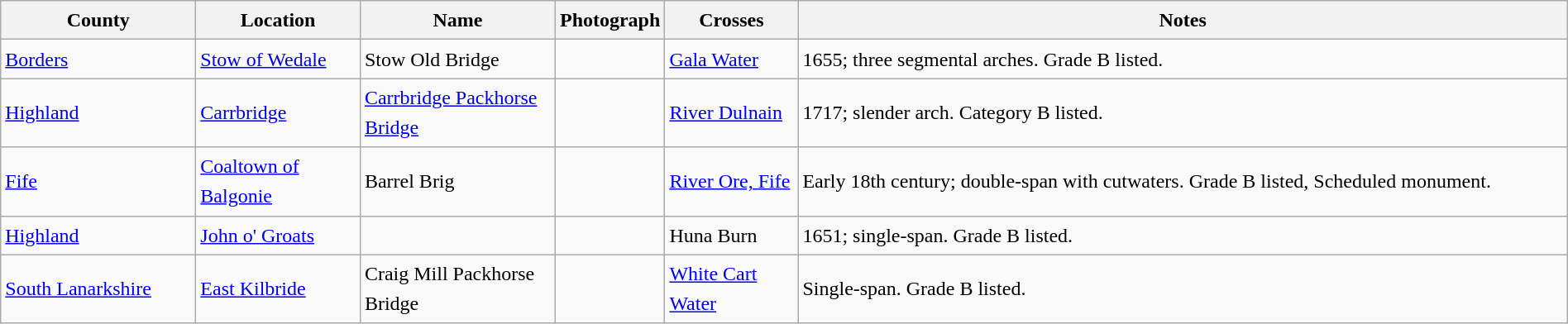<table class="wikitable sortable" style="width:100%; border:0; text-align:left; line-height:150%;">
<tr>
<th scope="col"  style="width:150px">County</th>
<th scope="col"  style="width:125px">Location</th>
<th scope="col"  style="width:150px">Name</th>
<th scope="col"  style="width:75px">Photograph</th>
<th scope="col"  style="width:100px">Crosses</th>
<th class="unsortable">Notes</th>
</tr>
<tr>
<td><a href='#'>Borders</a></td>
<td><a href='#'>Stow of Wedale</a><br><small></small></td>
<td>Stow Old Bridge</td>
<td></td>
<td><a href='#'>Gala Water</a></td>
<td>1655; three segmental arches. Grade B listed.</td>
</tr>
<tr>
<td><a href='#'>Highland</a></td>
<td><a href='#'>Carrbridge</a><br><small></small></td>
<td><a href='#'>Carrbridge Packhorse Bridge</a></td>
<td></td>
<td><a href='#'>River Dulnain</a></td>
<td>1717; slender arch. Category B listed.</td>
</tr>
<tr>
<td><a href='#'>Fife</a></td>
<td><a href='#'>Coaltown of Balgonie</a><br><small></small></td>
<td>Barrel Brig</td>
<td></td>
<td><a href='#'>River Ore, Fife</a></td>
<td>Early 18th century; double-span with cutwaters. Grade B listed, Scheduled monument.</td>
</tr>
<tr>
<td><a href='#'>Highland</a></td>
<td><a href='#'>John o' Groats</a><br><small></small></td>
<td></td>
<td></td>
<td>Huna Burn</td>
<td>1651; single-span. Grade B listed.</td>
</tr>
<tr>
<td><a href='#'>South Lanarkshire</a></td>
<td><a href='#'>East Kilbride</a><br><small></small></td>
<td>Craig Mill Packhorse Bridge</td>
<td></td>
<td><a href='#'>White Cart Water</a></td>
<td>Single-span. Grade B listed.</td>
</tr>
</table>
